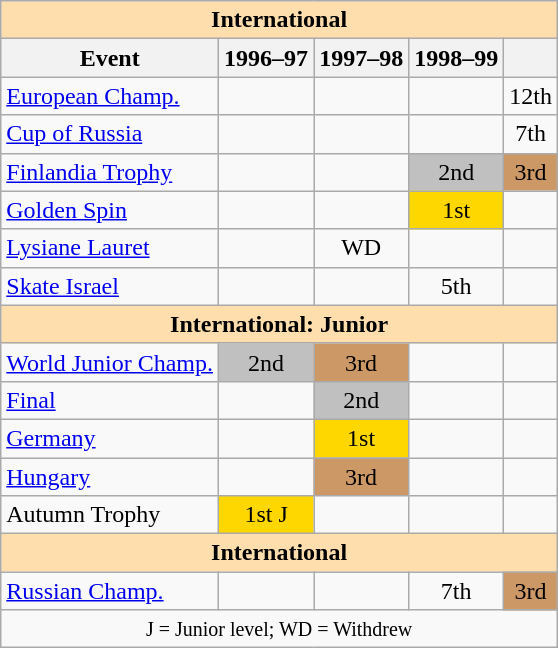<table class="wikitable" style="text-align:center">
<tr>
<th style="background-color: #ffdead; " colspan=5 align=center>International</th>
</tr>
<tr>
<th>Event</th>
<th>1996–97</th>
<th>1997–98</th>
<th>1998–99</th>
<th></th>
</tr>
<tr>
<td align=left><a href='#'>European Champ.</a></td>
<td></td>
<td></td>
<td></td>
<td>12th</td>
</tr>
<tr>
<td align=left> <a href='#'>Cup of Russia</a></td>
<td></td>
<td></td>
<td></td>
<td>7th</td>
</tr>
<tr>
<td align=left><a href='#'>Finlandia Trophy</a></td>
<td></td>
<td></td>
<td bgcolor=silver>2nd</td>
<td bgcolor=cc9966>3rd</td>
</tr>
<tr>
<td align=left><a href='#'>Golden Spin</a></td>
<td></td>
<td></td>
<td bgcolor=gold>1st</td>
<td></td>
</tr>
<tr>
<td align=left><a href='#'>Lysiane Lauret</a></td>
<td></td>
<td>WD</td>
<td></td>
<td></td>
</tr>
<tr>
<td align=left><a href='#'>Skate Israel</a></td>
<td></td>
<td></td>
<td>5th</td>
<td></td>
</tr>
<tr>
<th style="background-color: #ffdead; " colspan=5 align=center>International: Junior</th>
</tr>
<tr>
<td align=left><a href='#'>World Junior Champ.</a></td>
<td bgcolor=silver>2nd</td>
<td bgcolor=cc9966>3rd</td>
<td></td>
<td></td>
</tr>
<tr>
<td align=left> <a href='#'>Final</a></td>
<td></td>
<td bgcolor=silver>2nd</td>
<td></td>
<td></td>
</tr>
<tr>
<td align=left> <a href='#'>Germany</a></td>
<td></td>
<td bgcolor=gold>1st</td>
<td></td>
<td></td>
</tr>
<tr>
<td align=left> <a href='#'>Hungary</a></td>
<td></td>
<td bgcolor=cc9966>3rd</td>
<td></td>
<td></td>
</tr>
<tr>
<td align=left>Autumn Trophy</td>
<td bgcolor=gold>1st J</td>
<td></td>
<td></td>
<td></td>
</tr>
<tr>
<th style="background-color: #ffdead; " colspan=5 align=center>International</th>
</tr>
<tr>
<td align=left><a href='#'>Russian Champ.</a></td>
<td></td>
<td></td>
<td>7th</td>
<td bgcolor=cc9966>3rd</td>
</tr>
<tr>
<td colspan=5 align=center><small> J = Junior level; WD = Withdrew </small></td>
</tr>
</table>
